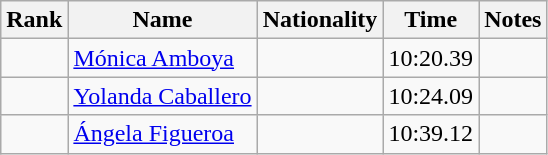<table class="wikitable sortable" style="text-align:center">
<tr>
<th>Rank</th>
<th>Name</th>
<th>Nationality</th>
<th>Time</th>
<th>Notes</th>
</tr>
<tr>
<td align=center></td>
<td align=left><a href='#'>Mónica Amboya</a></td>
<td align=left></td>
<td>10:20.39</td>
<td></td>
</tr>
<tr>
<td align=center></td>
<td align=left><a href='#'>Yolanda Caballero</a></td>
<td align=left></td>
<td>10:24.09</td>
<td></td>
</tr>
<tr>
<td align=center></td>
<td align=left><a href='#'>Ángela Figueroa</a></td>
<td align=left></td>
<td>10:39.12</td>
<td></td>
</tr>
</table>
